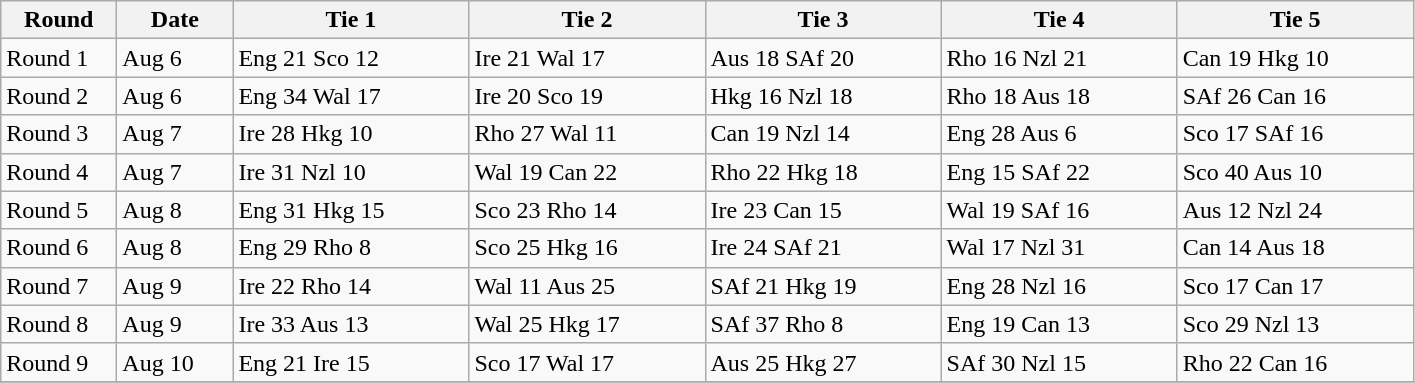<table class="wikitable" style="font-size: 100%">
<tr>
<th width=70>Round</th>
<th width=70>Date</th>
<th width=150>Tie 1</th>
<th width=150>Tie 2</th>
<th width=150>Tie 3</th>
<th width=150>Tie 4</th>
<th width=150>Tie 5</th>
</tr>
<tr>
<td>Round 1</td>
<td>Aug 6</td>
<td>Eng 21 Sco 12</td>
<td>Ire 21 Wal 17</td>
<td>Aus 18 SAf 20</td>
<td>Rho 16 Nzl 21</td>
<td>Can 19 Hkg 10</td>
</tr>
<tr>
<td>Round 2</td>
<td>Aug 6</td>
<td>Eng 34 Wal 17</td>
<td>Ire 20 Sco 19</td>
<td>Hkg 16 Nzl 18</td>
<td>Rho 18 Aus 18</td>
<td>SAf 26 Can 16</td>
</tr>
<tr>
<td>Round 3</td>
<td>Aug 7</td>
<td>Ire 28 Hkg 10</td>
<td>Rho 27 Wal 11</td>
<td>Can 19 Nzl 14</td>
<td>Eng 28 Aus 6</td>
<td>Sco 17 SAf 16</td>
</tr>
<tr>
<td>Round 4</td>
<td>Aug 7</td>
<td>Ire 31 Nzl 10</td>
<td>Wal 19 Can 22</td>
<td>Rho 22 Hkg 18</td>
<td>Eng 15 SAf 22</td>
<td>Sco 40 Aus 10</td>
</tr>
<tr>
<td>Round 5</td>
<td>Aug 8</td>
<td>Eng 31 Hkg 15</td>
<td>Sco 23 Rho 14</td>
<td>Ire 23 Can 15</td>
<td>Wal 19 SAf 16</td>
<td>Aus 12 Nzl 24</td>
</tr>
<tr>
<td>Round 6</td>
<td>Aug 8</td>
<td>Eng 29 Rho 8</td>
<td>Sco 25 Hkg 16</td>
<td>Ire 24 SAf 21</td>
<td>Wal 17 Nzl 31</td>
<td>Can 14 Aus 18</td>
</tr>
<tr>
<td>Round 7</td>
<td>Aug 9</td>
<td>Ire 22 Rho 14</td>
<td>Wal 11 Aus 25</td>
<td>SAf 21 Hkg 19</td>
<td>Eng 28 Nzl 16</td>
<td>Sco 17 Can 17</td>
</tr>
<tr>
<td>Round 8</td>
<td>Aug 9</td>
<td>Ire 33 Aus 13</td>
<td>Wal 25 Hkg 17</td>
<td>SAf 37 Rho 8</td>
<td>Eng 19 Can 13</td>
<td>Sco 29 Nzl 13</td>
</tr>
<tr>
<td>Round 9</td>
<td>Aug 10</td>
<td>Eng 21 Ire 15</td>
<td>Sco 17 Wal 17</td>
<td>Aus 25 Hkg 27</td>
<td>SAf 30 Nzl 15</td>
<td>Rho 22 Can 16</td>
</tr>
<tr>
</tr>
</table>
